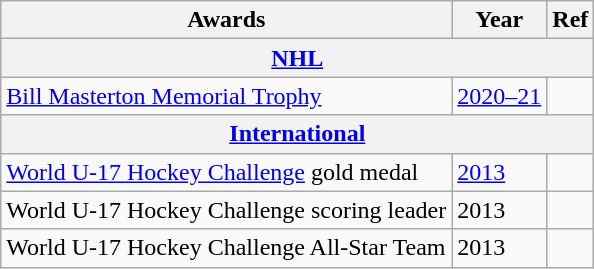<table class="wikitable">
<tr>
<th>Awards</th>
<th>Year</th>
<th>Ref</th>
</tr>
<tr>
<th colspan="3"><a href='#'>NHL</a></th>
</tr>
<tr>
<td><a href='#'>Bill Masterton Memorial Trophy</a></td>
<td><a href='#'>2020–21</a></td>
<td></td>
</tr>
<tr>
<th colspan="3"><a href='#'>International</a></th>
</tr>
<tr>
<td><a href='#'>World U-17 Hockey Challenge</a> gold medal</td>
<td><a href='#'>2013</a></td>
<td></td>
</tr>
<tr>
<td>World U-17 Hockey Challenge scoring leader</td>
<td>2013</td>
<td></td>
</tr>
<tr>
<td>World U-17 Hockey Challenge All-Star Team</td>
<td>2013</td>
<td></td>
</tr>
</table>
